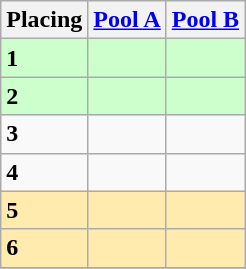<table class=wikitable style="border:1px solid #AAAAAA;">
<tr>
<th>Placing</th>
<th><a href='#'>Pool A</a></th>
<th><a href='#'>Pool B</a></th>
</tr>
<tr style="background: #ccffcc;">
<td><strong>1</strong></td>
<td></td>
<td></td>
</tr>
<tr style="background: #ccffcc;">
<td><strong>2</strong></td>
<td></td>
<td></td>
</tr>
<tr>
<td><strong>3</strong></td>
<td></td>
<td></td>
</tr>
<tr>
<td><strong>4</strong></td>
<td></td>
<td></td>
</tr>
<tr style="background: #ffebad;">
<td><strong>5</strong></td>
<td></td>
<td></td>
</tr>
<tr style="background: #ffebad;">
<td><strong>6</strong></td>
<td></td>
<td></td>
</tr>
<tr>
</tr>
</table>
